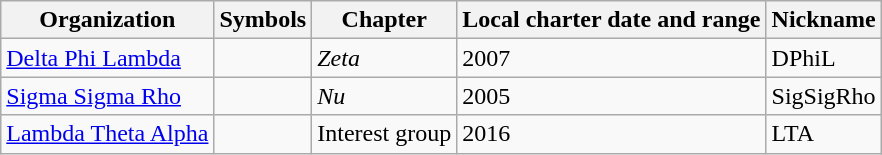<table class="wikitable sortable">
<tr>
<th>Organization</th>
<th>Symbols</th>
<th>Chapter</th>
<th>Local charter date and range</th>
<th>Nickname</th>
</tr>
<tr>
<td><a href='#'>Delta Phi Lambda</a></td>
<td><strong></strong></td>
<td><em>Zeta</em></td>
<td>2007</td>
<td>DPhiL</td>
</tr>
<tr>
<td><a href='#'>Sigma Sigma Rho</a></td>
<td><strong></strong></td>
<td><em>Nu</em></td>
<td>2005</td>
<td>SigSigRho</td>
</tr>
<tr>
<td><a href='#'>Lambda Theta Alpha</a></td>
<td><strong></strong></td>
<td>Interest group</td>
<td>2016</td>
<td>LTA</td>
</tr>
</table>
